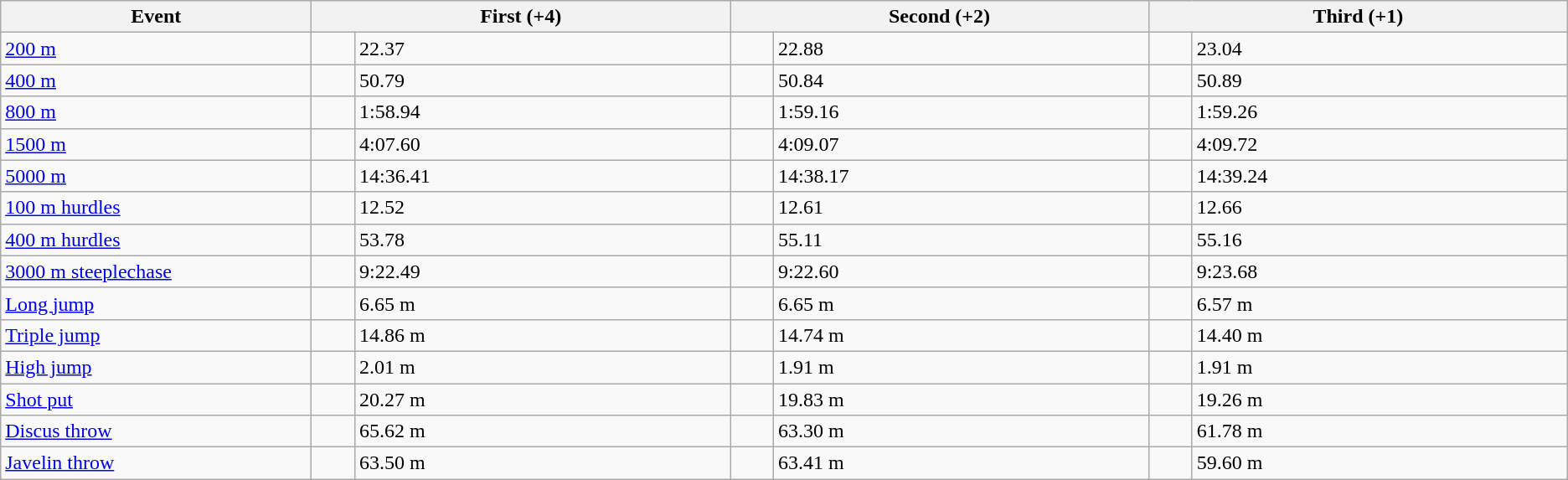<table class=wikitable>
<tr>
<th style="width:15em">Event</th>
<th colspan=2 style="width:30em">First (+4)</th>
<th colspan=2 style="width:30em">Second (+2)</th>
<th colspan=2 style="width:30em">Third (+1)</th>
</tr>
<tr>
<td><a href='#'>200&nbsp;m</a> </td>
<td></td>
<td>22.37</td>
<td></td>
<td>22.88</td>
<td></td>
<td>23.04</td>
</tr>
<tr>
<td><a href='#'>400&nbsp;m</a></td>
<td></td>
<td>50.79</td>
<td></td>
<td>50.84</td>
<td></td>
<td>50.89</td>
</tr>
<tr>
<td><a href='#'>800&nbsp;m</a></td>
<td></td>
<td>1:58.94</td>
<td></td>
<td>1:59.16</td>
<td></td>
<td>1:59.26</td>
</tr>
<tr>
<td><a href='#'>1500&nbsp;m</a></td>
<td></td>
<td>4:07.60</td>
<td></td>
<td>4:09.07</td>
<td></td>
<td>4:09.72</td>
</tr>
<tr>
<td><a href='#'>5000&nbsp;m</a></td>
<td></td>
<td>14:36.41</td>
<td></td>
<td>14:38.17</td>
<td></td>
<td>14:39.24</td>
</tr>
<tr>
<td><a href='#'>100&nbsp;m hurdles</a> </td>
<td></td>
<td>12.52  </td>
<td></td>
<td>12.61</td>
<td></td>
<td>12.66</td>
</tr>
<tr>
<td><a href='#'>400&nbsp;m hurdles</a></td>
<td></td>
<td>53.78</td>
<td></td>
<td>55.11</td>
<td></td>
<td>55.16 </td>
</tr>
<tr>
<td><a href='#'>3000&nbsp;m steeplechase</a></td>
<td></td>
<td>9:22.49 </td>
<td></td>
<td>9:22.60</td>
<td></td>
<td>9:23.68</td>
</tr>
<tr>
<td><a href='#'>Long jump</a></td>
<td></td>
<td>6.65 m </td>
<td></td>
<td>6.65 m </td>
<td></td>
<td>6.57 m </td>
</tr>
<tr>
<td><a href='#'>Triple jump</a></td>
<td></td>
<td>14.86 m </td>
<td></td>
<td>14.74 m </td>
<td></td>
<td>14.40 m </td>
</tr>
<tr>
<td><a href='#'>High jump</a></td>
<td></td>
<td>2.01 m</td>
<td></td>
<td>1.91 m</td>
<td></td>
<td>1.91 m</td>
</tr>
<tr>
<td><a href='#'>Shot put</a></td>
<td></td>
<td>20.27 m</td>
<td></td>
<td>19.83 m</td>
<td></td>
<td>19.26 m</td>
</tr>
<tr>
<td><a href='#'>Discus throw</a></td>
<td></td>
<td>65.62 m</td>
<td></td>
<td>63.30 m</td>
<td></td>
<td>61.78 m</td>
</tr>
<tr>
<td><a href='#'>Javelin throw</a></td>
<td></td>
<td>63.50 m</td>
<td></td>
<td>63.41 m</td>
<td></td>
<td>59.60 m</td>
</tr>
</table>
